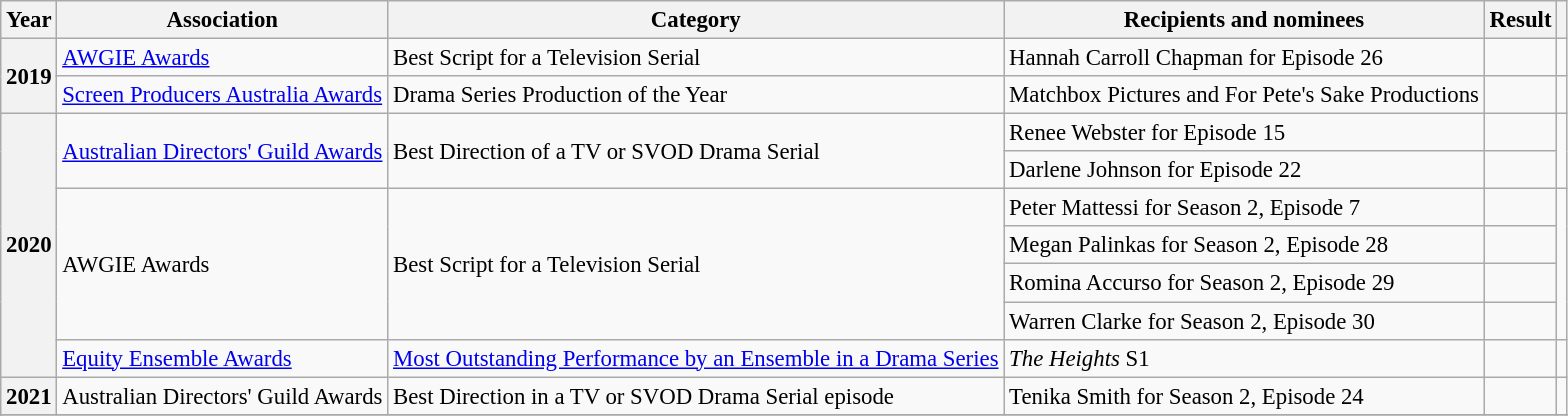<table class="wikitable plainrowheaders" style="font-size: 95%;">
<tr>
<th scope="col">Year</th>
<th scope="col">Association</th>
<th scope="col">Category</th>
<th scope="col">Recipients and nominees</th>
<th scope="col">Result</th>
<th scope="col"></th>
</tr>
<tr>
<th scope="row" rowspan="2">2019</th>
<td><a href='#'>AWGIE Awards</a></td>
<td>Best Script for a Television Serial</td>
<td>Hannah Carroll Chapman for Episode 26</td>
<td></td>
<td align="center"></td>
</tr>
<tr>
<td><a href='#'>Screen Producers Australia Awards</a></td>
<td>Drama Series Production of the Year</td>
<td>Matchbox Pictures and For Pete's Sake Productions</td>
<td></td>
<td align="center"></td>
</tr>
<tr>
<th scope="row" rowspan="7">2020</th>
<td rowspan="2"><a href='#'>Australian Directors' Guild Awards</a></td>
<td rowspan="2">Best Direction of a TV or SVOD Drama Serial</td>
<td>Renee Webster for Episode 15</td>
<td></td>
<td align="center" rowspan="2"></td>
</tr>
<tr>
<td>Darlene Johnson for Episode 22</td>
<td></td>
</tr>
<tr>
<td rowspan="4">AWGIE Awards</td>
<td rowspan="4">Best Script for a Television Serial</td>
<td>Peter Mattessi for Season 2, Episode 7</td>
<td></td>
<td align="center" rowspan="4"></td>
</tr>
<tr>
<td>Megan Palinkas for Season 2, Episode 28</td>
<td></td>
</tr>
<tr>
<td>Romina Accurso for Season 2, Episode 29</td>
<td></td>
</tr>
<tr>
<td>Warren Clarke for Season 2, Episode 30</td>
<td></td>
</tr>
<tr>
<td><a href='#'>Equity Ensemble Awards</a></td>
<td><a href='#'>Most Outstanding Performance by an Ensemble in a Drama Series</a></td>
<td><em>The Heights</em> S1 </td>
<td></td>
<td align="center"></td>
</tr>
<tr>
<th scope="row">2021</th>
<td>Australian Directors' Guild Awards</td>
<td>Best Direction in a TV or SVOD Drama Serial episode</td>
<td>Tenika Smith for Season 2, Episode 24</td>
<td></td>
<td align="center"></td>
</tr>
<tr>
</tr>
<tr>
</tr>
</table>
